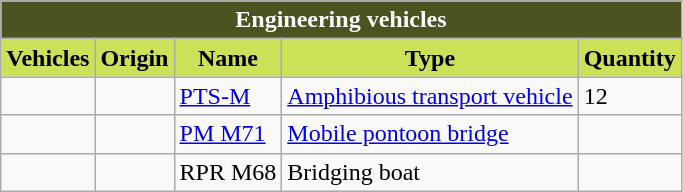<table class="wikitable mw-collapsible">
<tr>
<th colspan="5" style="text-align:center; background:#4B5320; color:white"><strong>Engineering vehicles</strong></th>
</tr>
<tr>
<th style="background:#CCE058">Vehicles</th>
<th style="background:#CCE058">Origin</th>
<th style="background:#CCE058">Name</th>
<th style="background:#CCE058">Type</th>
<th style="background:#CCE058">Quantity</th>
</tr>
<tr>
<td></td>
<td></td>
<td><a href='#'>PTS-M</a></td>
<td><a href='#'>Amphibious transport vehicle</a></td>
<td>12</td>
</tr>
<tr>
<td></td>
<td></td>
<td><a href='#'>PM M71</a></td>
<td><a href='#'>Mobile pontoon bridge</a></td>
<td></td>
</tr>
<tr>
<td></td>
<td></td>
<td>RPR M68</td>
<td>Bridging boat</td>
<td></td>
</tr>
</table>
